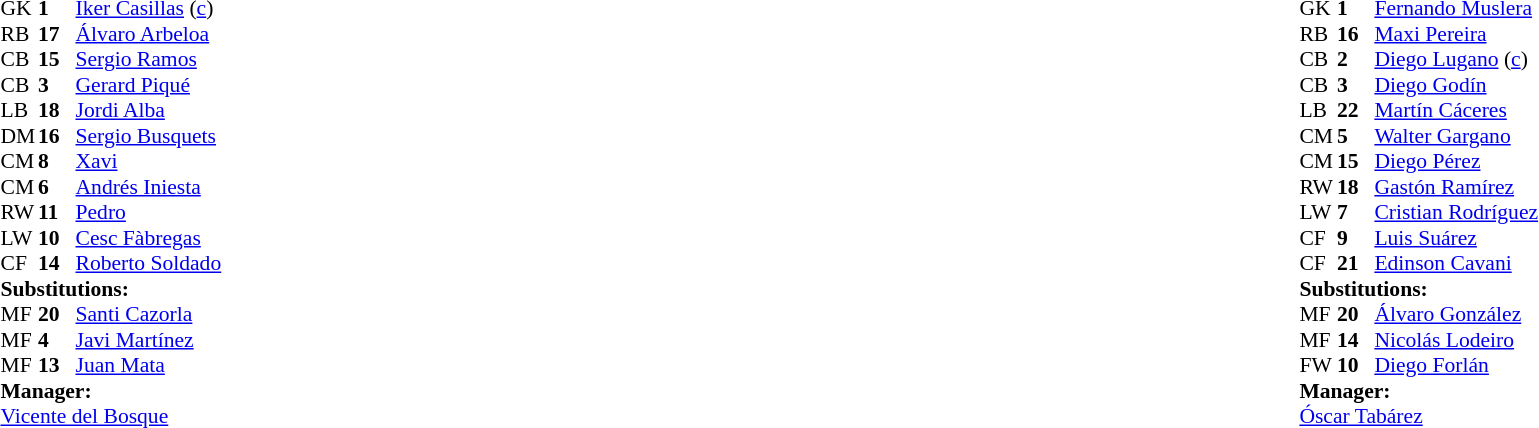<table width="100%">
<tr>
<td valign="top" width="50%"><br><table style="font-size: 90%" cellspacing="0" cellpadding="0">
<tr>
<th width="25"></th>
<th width="25"></th>
</tr>
<tr>
<td>GK</td>
<td><strong>1</strong></td>
<td><a href='#'>Iker Casillas</a> (<a href='#'>c</a>)</td>
</tr>
<tr>
<td>RB</td>
<td><strong>17</strong></td>
<td><a href='#'>Álvaro Arbeloa</a></td>
<td></td>
</tr>
<tr>
<td>CB</td>
<td><strong>15</strong></td>
<td><a href='#'>Sergio Ramos</a></td>
</tr>
<tr>
<td>CB</td>
<td><strong>3</strong></td>
<td><a href='#'>Gerard Piqué</a></td>
<td></td>
</tr>
<tr>
<td>LB</td>
<td><strong>18</strong></td>
<td><a href='#'>Jordi Alba</a></td>
</tr>
<tr>
<td>DM</td>
<td><strong>16</strong></td>
<td><a href='#'>Sergio Busquets</a></td>
</tr>
<tr>
<td>CM</td>
<td><strong>8</strong></td>
<td><a href='#'>Xavi</a></td>
<td></td>
<td></td>
</tr>
<tr>
<td>CM</td>
<td><strong>6</strong></td>
<td><a href='#'>Andrés Iniesta</a></td>
</tr>
<tr>
<td>RW</td>
<td><strong>11</strong></td>
<td><a href='#'>Pedro</a></td>
<td></td>
<td></td>
</tr>
<tr>
<td>LW</td>
<td><strong>10</strong></td>
<td><a href='#'>Cesc Fàbregas</a></td>
<td></td>
<td></td>
</tr>
<tr>
<td>CF</td>
<td><strong>14</strong></td>
<td><a href='#'>Roberto Soldado</a></td>
</tr>
<tr>
<td colspan=3><strong>Substitutions:</strong></td>
</tr>
<tr>
<td>MF</td>
<td><strong>20</strong></td>
<td><a href='#'>Santi Cazorla</a></td>
<td></td>
<td></td>
</tr>
<tr>
<td>MF</td>
<td><strong>4</strong></td>
<td><a href='#'>Javi Martínez</a></td>
<td></td>
<td></td>
</tr>
<tr>
<td>MF</td>
<td><strong>13</strong></td>
<td><a href='#'>Juan Mata</a></td>
<td></td>
<td></td>
</tr>
<tr>
<td colspan=3><strong>Manager:</strong></td>
</tr>
<tr>
<td colspan=3><a href='#'>Vicente del Bosque</a></td>
</tr>
</table>
</td>
<td valign="top"></td>
<td valign="top" width="50%"><br><table style="font-size: 90%" cellspacing="0" cellpadding="0" align="center">
<tr>
<th width=25></th>
<th width=25></th>
</tr>
<tr>
<td>GK</td>
<td><strong>1</strong></td>
<td><a href='#'>Fernando Muslera</a></td>
</tr>
<tr>
<td>RB</td>
<td><strong>16</strong></td>
<td><a href='#'>Maxi Pereira</a></td>
</tr>
<tr>
<td>CB</td>
<td><strong>2</strong></td>
<td><a href='#'>Diego Lugano</a> (<a href='#'>c</a>)</td>
<td></td>
</tr>
<tr>
<td>CB</td>
<td><strong>3</strong></td>
<td><a href='#'>Diego Godín</a></td>
</tr>
<tr>
<td>LB</td>
<td><strong>22</strong></td>
<td><a href='#'>Martín Cáceres</a></td>
</tr>
<tr>
<td>CM</td>
<td><strong>5</strong></td>
<td><a href='#'>Walter Gargano</a></td>
<td></td>
<td></td>
</tr>
<tr>
<td>CM</td>
<td><strong>15</strong></td>
<td><a href='#'>Diego Pérez</a></td>
<td></td>
<td></td>
</tr>
<tr>
<td>RW</td>
<td><strong>18</strong></td>
<td><a href='#'>Gastón Ramírez</a></td>
<td></td>
<td></td>
</tr>
<tr>
<td>LW</td>
<td><strong>7</strong></td>
<td><a href='#'>Cristian Rodríguez</a></td>
</tr>
<tr>
<td>CF</td>
<td><strong>9</strong></td>
<td><a href='#'>Luis Suárez</a></td>
</tr>
<tr>
<td>CF</td>
<td><strong>21</strong></td>
<td><a href='#'>Edinson Cavani</a></td>
<td></td>
</tr>
<tr>
<td colspan=3><strong>Substitutions:</strong></td>
</tr>
<tr>
<td>MF</td>
<td><strong>20</strong></td>
<td><a href='#'>Álvaro González</a></td>
<td></td>
<td></td>
</tr>
<tr>
<td>MF</td>
<td><strong>14</strong></td>
<td><a href='#'>Nicolás Lodeiro</a></td>
<td></td>
<td></td>
</tr>
<tr>
<td>FW</td>
<td><strong>10</strong></td>
<td><a href='#'>Diego Forlán</a></td>
<td></td>
<td></td>
</tr>
<tr>
<td colspan=3><strong>Manager:</strong></td>
</tr>
<tr>
<td colspan=3><a href='#'>Óscar Tabárez</a></td>
</tr>
</table>
</td>
</tr>
</table>
